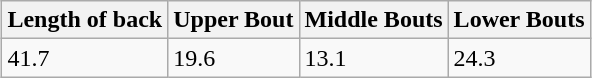<table class="wikitable" style="Margin:auto">
<tr>
<th>Length of back</th>
<th>Upper Bout</th>
<th>Middle Bouts</th>
<th>Lower Bouts</th>
</tr>
<tr>
<td>41.7</td>
<td>19.6</td>
<td>13.1</td>
<td>24.3</td>
</tr>
</table>
